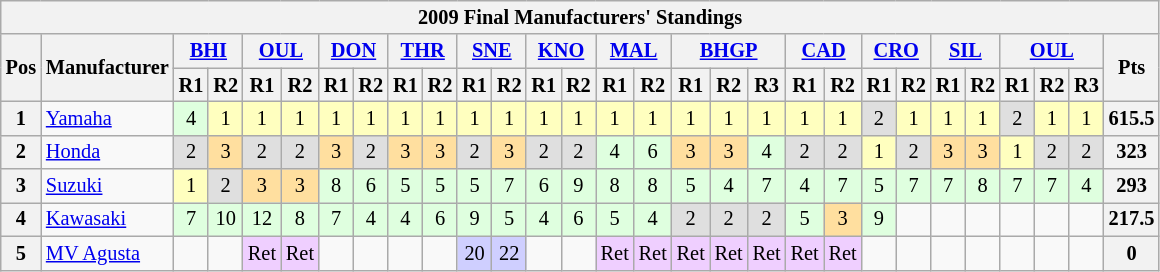<table class="wikitable" style="font-size: 85%; text-align: center;">
<tr>
<th colspan=34>2009 Final Manufacturers' Standings </th>
</tr>
<tr>
<th valign="middle" rowspan=2>Pos</th>
<th valign="middle" rowspan=2>Manufacturer</th>
<th colspan=2><a href='#'>BHI</a><br></th>
<th colspan=2><a href='#'>OUL</a><br></th>
<th colspan=2><a href='#'>DON</a><br></th>
<th colspan=2><a href='#'>THR</a><br></th>
<th colspan=2><a href='#'>SNE</a><br></th>
<th colspan=2><a href='#'>KNO</a><br></th>
<th colspan=2><a href='#'>MAL</a><br></th>
<th colspan=3><a href='#'>BHGP</a><br></th>
<th colspan=2><a href='#'>CAD</a><br></th>
<th colspan=2><a href='#'>CRO</a><br></th>
<th colspan=2><a href='#'>SIL</a><br></th>
<th colspan=3><a href='#'>OUL</a><br></th>
<th valign="middle" rowspan=2>Pts</th>
</tr>
<tr>
<th>R1</th>
<th>R2</th>
<th>R1</th>
<th>R2</th>
<th>R1</th>
<th>R2</th>
<th>R1</th>
<th>R2</th>
<th>R1</th>
<th>R2</th>
<th>R1</th>
<th>R2</th>
<th>R1</th>
<th>R2</th>
<th>R1</th>
<th>R2</th>
<th>R3</th>
<th>R1</th>
<th>R2</th>
<th>R1</th>
<th>R2</th>
<th>R1</th>
<th>R2</th>
<th>R1</th>
<th>R2</th>
<th>R3</th>
</tr>
<tr>
<th>1</th>
<td align="left"> <a href='#'>Yamaha</a></td>
<td style="background:#dfffdf;">4</td>
<td style="background:#ffffbf;">1</td>
<td style="background:#ffffbf;">1</td>
<td style="background:#ffffbf;">1</td>
<td style="background:#ffffbf;">1</td>
<td style="background:#ffffbf;">1</td>
<td style="background:#ffffbf;">1</td>
<td style="background:#ffffbf;">1</td>
<td style="background:#ffffbf;">1</td>
<td style="background:#ffffbf;">1</td>
<td style="background:#ffffbf;">1</td>
<td style="background:#ffffbf;">1</td>
<td style="background:#ffffbf;">1</td>
<td style="background:#ffffbf;">1</td>
<td style="background:#ffffbf;">1</td>
<td style="background:#ffffbf;">1</td>
<td style="background:#ffffbf;">1</td>
<td style="background:#ffffbf;">1</td>
<td style="background:#ffffbf;">1</td>
<td style="background:#dfdfdf;">2</td>
<td style="background:#ffffbf;">1</td>
<td style="background:#ffffbf;">1</td>
<td style="background:#ffffbf;">1</td>
<td style="background:#dfdfdf;">2</td>
<td style="background:#ffffbf;">1</td>
<td style="background:#ffffbf;">1</td>
<th>615.5</th>
</tr>
<tr>
<th>2</th>
<td align="left"> <a href='#'>Honda</a></td>
<td style="background:#dfdfdf;">2</td>
<td style="background:#ffdf9f;">3</td>
<td style="background:#dfdfdf;">2</td>
<td style="background:#dfdfdf;">2</td>
<td style="background:#ffdf9f;">3</td>
<td style="background:#dfdfdf;">2</td>
<td style="background:#ffdf9f;">3</td>
<td style="background:#ffdf9f;">3</td>
<td style="background:#dfdfdf;">2</td>
<td style="background:#ffdf9f;">3</td>
<td style="background:#dfdfdf;">2</td>
<td style="background:#dfdfdf;">2</td>
<td style="background:#dfffdf;">4</td>
<td style="background:#dfffdf;">6</td>
<td style="background:#ffdf9f;">3</td>
<td style="background:#ffdf9f;">3</td>
<td style="background:#dfffdf;">4</td>
<td style="background:#dfdfdf;">2</td>
<td style="background:#dfdfdf;">2</td>
<td style="background:#ffffbf;">1</td>
<td style="background:#dfdfdf;">2</td>
<td style="background:#ffdf9f;">3</td>
<td style="background:#ffdf9f;">3</td>
<td style="background:#ffffbf;">1</td>
<td style="background:#dfdfdf;">2</td>
<td style="background:#dfdfdf;">2</td>
<th>323</th>
</tr>
<tr>
<th>3</th>
<td align="left"> <a href='#'>Suzuki</a></td>
<td style="background:#ffffbf;">1</td>
<td style="background:#dfdfdf;">2</td>
<td style="background:#ffdf9f;">3</td>
<td style="background:#ffdf9f;">3</td>
<td style="background:#dfffdf;">8</td>
<td style="background:#dfffdf;">6</td>
<td style="background:#dfffdf;">5</td>
<td style="background:#dfffdf;">5</td>
<td style="background:#dfffdf;">5</td>
<td style="background:#dfffdf;">7</td>
<td style="background:#dfffdf;">6</td>
<td style="background:#dfffdf;">9</td>
<td style="background:#dfffdf;">8</td>
<td style="background:#dfffdf;">8</td>
<td style="background:#dfffdf;">5</td>
<td style="background:#dfffdf;">4</td>
<td style="background:#dfffdf;">7</td>
<td style="background:#dfffdf;">4</td>
<td style="background:#dfffdf;">7</td>
<td style="background:#dfffdf;">5</td>
<td style="background:#dfffdf;">7</td>
<td style="background:#dfffdf;">7</td>
<td style="background:#dfffdf;">8</td>
<td style="background:#dfffdf;">7</td>
<td style="background:#dfffdf;">7</td>
<td style="background:#dfffdf;">4</td>
<th>293</th>
</tr>
<tr>
<th>4</th>
<td align="left"> <a href='#'>Kawasaki</a></td>
<td style="background:#dfffdf;">7</td>
<td style="background:#dfffdf;">10</td>
<td style="background:#dfffdf;">12</td>
<td style="background:#dfffdf;">8</td>
<td style="background:#dfffdf;">7</td>
<td style="background:#dfffdf;">4</td>
<td style="background:#dfffdf;">4</td>
<td style="background:#dfffdf;">6</td>
<td style="background:#dfffdf;">9</td>
<td style="background:#dfffdf;">5</td>
<td style="background:#dfffdf;">4</td>
<td style="background:#dfffdf;">6</td>
<td style="background:#dfffdf;">5</td>
<td style="background:#dfffdf;">4</td>
<td style="background:#dfdfdf;">2</td>
<td style="background:#dfdfdf;">2</td>
<td style="background:#dfdfdf;">2</td>
<td style="background:#dfffdf;">5</td>
<td style="background:#ffdf9f;">3</td>
<td style="background:#dfffdf;">9</td>
<td></td>
<td></td>
<td></td>
<td></td>
<td></td>
<td></td>
<th>217.5</th>
</tr>
<tr>
<th>5</th>
<td align="left"> <a href='#'>MV Agusta</a></td>
<td></td>
<td></td>
<td style="background:#EFCFFF;">Ret</td>
<td style="background:#EFCFFF;">Ret</td>
<td></td>
<td></td>
<td></td>
<td></td>
<td style="background:#CFCFFF;">20</td>
<td style="background:#CFCFFF;">22</td>
<td></td>
<td></td>
<td style="background:#EFCFFF;">Ret</td>
<td style="background:#EFCFFF;">Ret</td>
<td style="background:#EFCFFF;">Ret</td>
<td style="background:#EFCFFF;">Ret</td>
<td style="background:#EFCFFF;">Ret</td>
<td style="background:#EFCFFF;">Ret</td>
<td style="background:#EFCFFF;">Ret</td>
<td></td>
<td></td>
<td></td>
<td></td>
<td></td>
<td></td>
<td></td>
<th>0</th>
</tr>
</table>
